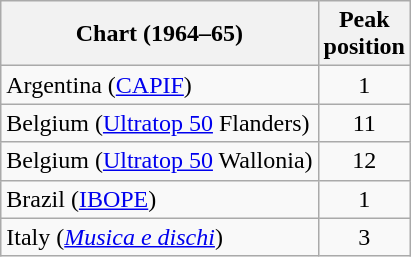<table class="wikitable sortable">
<tr>
<th align="left">Chart (1964–65)</th>
<th align="left">Peak<br>position</th>
</tr>
<tr>
<td align="left">Argentina (<a href='#'>CAPIF</a>)</td>
<td align="center">1</td>
</tr>
<tr>
<td align="left">Belgium (<a href='#'>Ultratop 50</a> Flanders)</td>
<td align="center">11</td>
</tr>
<tr>
<td align="left">Belgium (<a href='#'>Ultratop 50</a> Wallonia)</td>
<td align="center">12</td>
</tr>
<tr>
<td align="left">Brazil (<a href='#'>IBOPE</a>)</td>
<td align="center">1</td>
</tr>
<tr>
<td align="left">Italy (<em><a href='#'>Musica e dischi</a></em>)</td>
<td align="center">3</td>
</tr>
</table>
